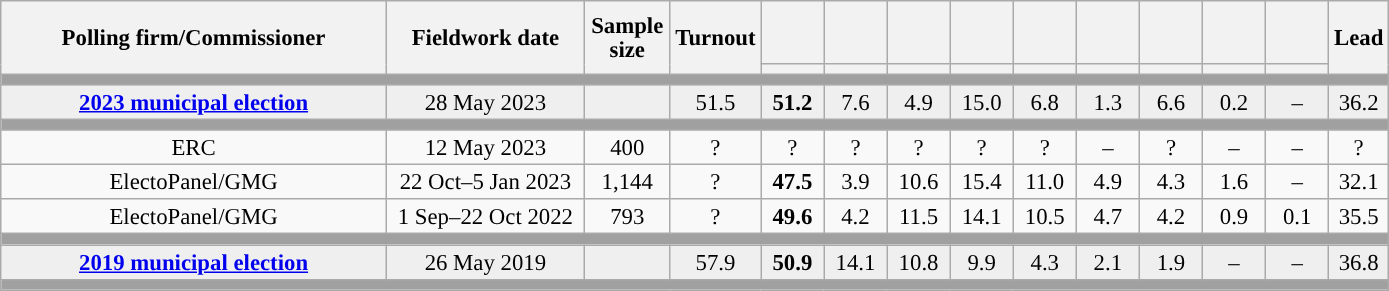<table class="wikitable collapsible collapsed" style="text-align:center; font-size:95%; line-height:16px;">
<tr style="height:42px;">
<th style="width:250px;" rowspan="2">Polling firm/Commissioner</th>
<th style="width:125px;" rowspan="2">Fieldwork date</th>
<th style="width:50px;" rowspan="2">Sample size</th>
<th style="width:45px;" rowspan="2">Turnout</th>
<th style="width:35px;"></th>
<th style="width:35px;"></th>
<th style="width:35px;"></th>
<th style="width:35px;"></th>
<th style="width:35px;"></th>
<th style="width:35px;"><br></th>
<th style="width:35px;"></th>
<th style="width:35px;"></th>
<th style="width:35px;"></th>
<th style="width:30px;" rowspan="2">Lead</th>
</tr>
<tr>
<th style="color:inherit;background:"></th>
<th style="color:inherit;background:"></th>
<th style="color:inherit;background:"></th>
<th style="color:inherit;background:"></th>
<th style="color:inherit;background:"></th>
<th style="color:inherit;background:"></th>
<th style="color:inherit;background:"></th>
<th style="color:inherit;background:"></th>
<th style="color:inherit;background:"></th>
</tr>
<tr>
<td colspan="15" style="background:#A0A0A0"></td>
</tr>
<tr style="background:#EFEFEF;">
<td><strong><a href='#'>2023 municipal election</a></strong></td>
<td>28 May 2023</td>
<td></td>
<td>51.5</td>
<td><strong>51.2</strong><br></td>
<td>7.6<br></td>
<td>4.9<br></td>
<td>15.0<br></td>
<td>6.8<br></td>
<td>1.3<br></td>
<td>6.6<br></td>
<td>0.2<br></td>
<td>–</td>
<td style="background:">36.2</td>
</tr>
<tr>
<td colspan="15" style="background:#A0A0A0"></td>
</tr>
<tr>
<td>ERC</td>
<td>12 May 2023</td>
<td>400</td>
<td>?</td>
<td>?<br></td>
<td>?<br></td>
<td>?<br></td>
<td>?<br></td>
<td>?<br></td>
<td>–</td>
<td>?<br></td>
<td>–</td>
<td>–</td>
<td style="background:">?</td>
</tr>
<tr>
<td>ElectoPanel/GMG</td>
<td>22 Oct–5 Jan 2023</td>
<td>1,144</td>
<td>?</td>
<td><strong>47.5</strong><br></td>
<td>3.9<br></td>
<td>10.6<br></td>
<td>15.4<br></td>
<td>11.0<br></td>
<td>4.9<br></td>
<td>4.3<br></td>
<td>1.6<br></td>
<td>–</td>
<td style="background:">32.1</td>
</tr>
<tr>
<td>ElectoPanel/GMG</td>
<td>1 Sep–22 Oct 2022</td>
<td>793</td>
<td>?</td>
<td><strong>49.6</strong><br></td>
<td>4.2<br></td>
<td>11.5<br></td>
<td>14.1<br></td>
<td>10.5<br></td>
<td>4.7<br></td>
<td>4.2<br></td>
<td>0.9<br></td>
<td>0.1<br></td>
<td style="background:">35.5</td>
</tr>
<tr>
<td colspan="14" style="background:#A0A0A0"></td>
</tr>
<tr style="background:#EFEFEF;">
<td><strong><a href='#'>2019 municipal election</a></strong></td>
<td>26 May 2019</td>
<td></td>
<td>57.9</td>
<td><strong>50.9</strong><br></td>
<td>14.1<br></td>
<td>10.8<br></td>
<td>9.9<br></td>
<td>4.3<br></td>
<td>2.1<br></td>
<td>1.9<br></td>
<td>–</td>
<td>–</td>
<td style="background:">36.8</td>
</tr>
<tr>
<td colspan="14" style="background:#A0A0A0"></td>
</tr>
</table>
